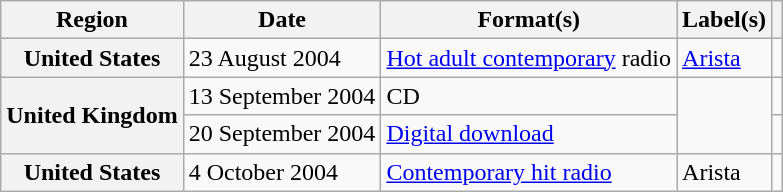<table class="wikitable plainrowheaders">
<tr>
<th scope="col">Region</th>
<th scope="col">Date</th>
<th scope="col">Format(s)</th>
<th scope="col">Label(s)</th>
<th scope="col"></th>
</tr>
<tr>
<th scope="row">United States</th>
<td>23 August 2004</td>
<td><a href='#'>Hot adult contemporary</a> radio</td>
<td><a href='#'>Arista</a></td>
<td></td>
</tr>
<tr>
<th scope="row" rowspan="2">United Kingdom</th>
<td>13 September 2004</td>
<td>CD</td>
<td rowspan="2"></td>
<td></td>
</tr>
<tr>
<td>20 September 2004</td>
<td><a href='#'>Digital download</a></td>
<td></td>
</tr>
<tr>
<th scope="row">United States</th>
<td>4 October 2004</td>
<td><a href='#'>Contemporary hit radio</a></td>
<td>Arista</td>
<td></td>
</tr>
</table>
